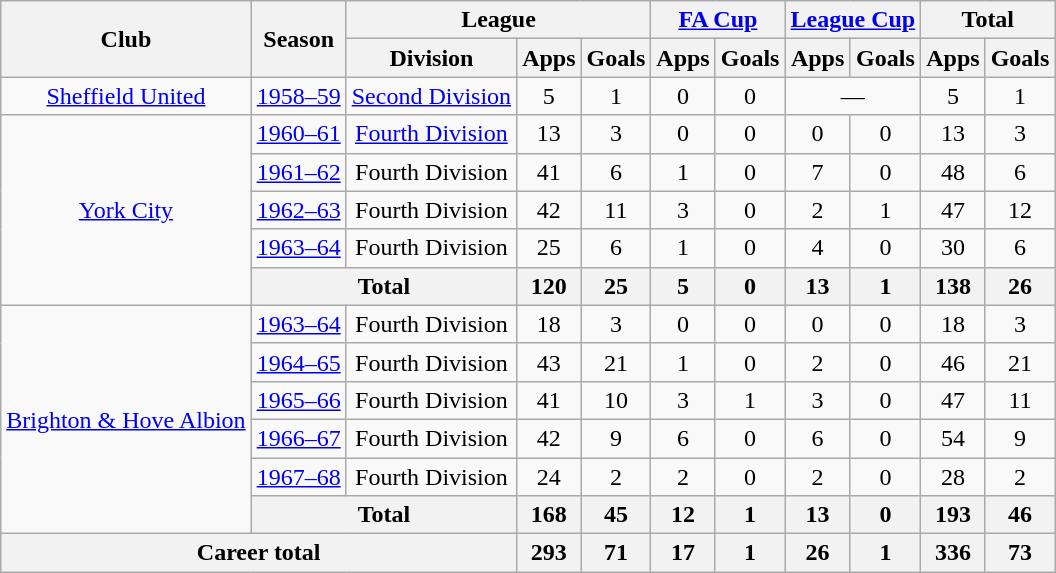<table class="wikitable" style="text-align:center">
<tr>
<th rowspan="2">Club</th>
<th rowspan="2">Season</th>
<th colspan="3">League</th>
<th colspan="2"><a href='#'>FA Cup</a></th>
<th colspan="2"><a href='#'>League Cup</a></th>
<th colspan="2">Total</th>
</tr>
<tr>
<th>Division</th>
<th>Apps</th>
<th>Goals</th>
<th>Apps</th>
<th>Goals</th>
<th>Apps</th>
<th>Goals</th>
<th>Apps</th>
<th>Goals</th>
</tr>
<tr>
<td><a href='#'>Sheffield United</a></td>
<td><a href='#'>1958–59</a></td>
<td><a href='#'>Second Division</a></td>
<td>5</td>
<td>1</td>
<td>0</td>
<td>0</td>
<td colspan="2">—</td>
<td>5</td>
<td>1</td>
</tr>
<tr>
<td rowspan="5"><a href='#'>York City</a></td>
<td><a href='#'>1960–61</a></td>
<td><a href='#'>Fourth Division</a></td>
<td>13</td>
<td>3</td>
<td>0</td>
<td>0</td>
<td>0</td>
<td>0</td>
<td>13</td>
<td>3</td>
</tr>
<tr>
<td><a href='#'>1961–62</a></td>
<td>Fourth Division</td>
<td>41</td>
<td>6</td>
<td>1</td>
<td>0</td>
<td>7</td>
<td>0</td>
<td>48</td>
<td>6</td>
</tr>
<tr>
<td><a href='#'>1962–63</a></td>
<td>Fourth Division</td>
<td>42</td>
<td>11</td>
<td>3</td>
<td>0</td>
<td>2</td>
<td>1</td>
<td>47</td>
<td>12</td>
</tr>
<tr>
<td><a href='#'>1963–64</a></td>
<td>Fourth Division</td>
<td>25</td>
<td>6</td>
<td>1</td>
<td>0</td>
<td>4</td>
<td>0</td>
<td>30</td>
<td>6</td>
</tr>
<tr>
<th colspan="2">Total</th>
<th>120</th>
<th>25</th>
<th>5</th>
<th>0</th>
<th>13</th>
<th>1</th>
<th>138</th>
<th>26</th>
</tr>
<tr>
<td rowspan=6><a href='#'>Brighton & Hove Albion</a></td>
<td><a href='#'>1963–64</a></td>
<td>Fourth Division</td>
<td>18</td>
<td>3</td>
<td>0</td>
<td>0</td>
<td>0</td>
<td>0</td>
<td>18</td>
<td>3</td>
</tr>
<tr>
<td><a href='#'>1964–65</a></td>
<td>Fourth Division</td>
<td>43</td>
<td>21</td>
<td>1</td>
<td>0</td>
<td>2</td>
<td>0</td>
<td>46</td>
<td>21</td>
</tr>
<tr>
<td><a href='#'>1965–66</a></td>
<td>Fourth Division</td>
<td>41</td>
<td>10</td>
<td>3</td>
<td>1</td>
<td>3</td>
<td>0</td>
<td>47</td>
<td>11</td>
</tr>
<tr>
<td><a href='#'>1966–67</a></td>
<td>Fourth Division</td>
<td>42</td>
<td>9</td>
<td>6</td>
<td>0</td>
<td>6</td>
<td>0</td>
<td>54</td>
<td>9</td>
</tr>
<tr>
<td><a href='#'>1967–68</a></td>
<td>Fourth Division</td>
<td>24</td>
<td>2</td>
<td>2</td>
<td>0</td>
<td>2</td>
<td>0</td>
<td>28</td>
<td>2</td>
</tr>
<tr>
<th colspan="2">Total</th>
<th>168</th>
<th>45</th>
<th>12</th>
<th>1</th>
<th>13</th>
<th>0</th>
<th>193</th>
<th>46</th>
</tr>
<tr>
<th colspan="3">Career total</th>
<th>293</th>
<th>71</th>
<th>17</th>
<th>1</th>
<th>26</th>
<th>1</th>
<th>336</th>
<th>73</th>
</tr>
</table>
